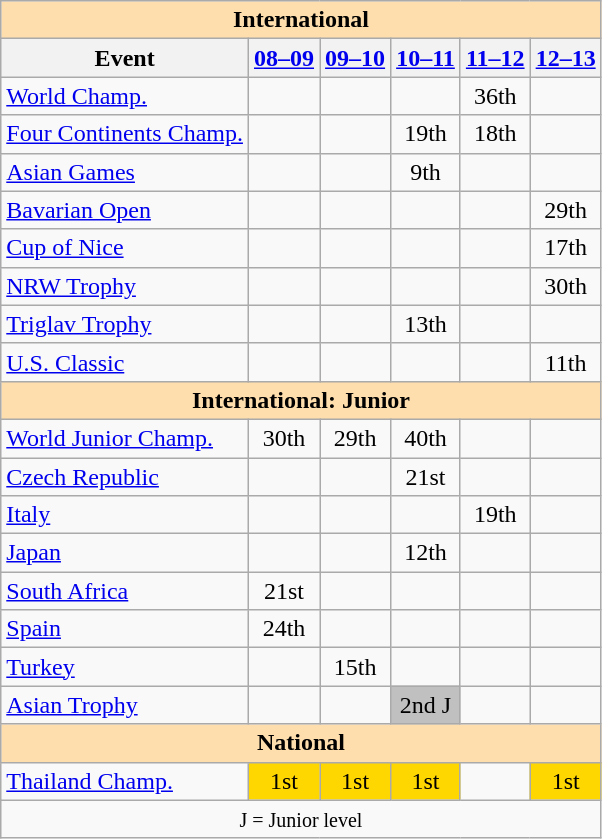<table class="wikitable" style="text-align:center">
<tr>
<th style="background-color: #ffdead; " colspan=6 align=center>International</th>
</tr>
<tr>
<th>Event</th>
<th><a href='#'>08–09</a></th>
<th><a href='#'>09–10</a></th>
<th><a href='#'>10–11</a></th>
<th><a href='#'>11–12</a></th>
<th><a href='#'>12–13</a></th>
</tr>
<tr>
<td align=left><a href='#'>World Champ.</a></td>
<td></td>
<td></td>
<td></td>
<td>36th</td>
<td></td>
</tr>
<tr>
<td align=left><a href='#'>Four Continents Champ.</a></td>
<td></td>
<td></td>
<td>19th</td>
<td>18th</td>
<td></td>
</tr>
<tr>
<td align=left><a href='#'>Asian Games</a></td>
<td></td>
<td></td>
<td>9th</td>
<td></td>
<td></td>
</tr>
<tr>
<td align=left><a href='#'>Bavarian Open</a></td>
<td></td>
<td></td>
<td></td>
<td></td>
<td>29th</td>
</tr>
<tr>
<td align=left><a href='#'>Cup of Nice</a></td>
<td></td>
<td></td>
<td></td>
<td></td>
<td>17th</td>
</tr>
<tr>
<td align=left><a href='#'>NRW Trophy</a></td>
<td></td>
<td></td>
<td></td>
<td></td>
<td>30th</td>
</tr>
<tr>
<td align=left><a href='#'>Triglav Trophy</a></td>
<td></td>
<td></td>
<td>13th</td>
<td></td>
<td></td>
</tr>
<tr>
<td align=left><a href='#'>U.S. Classic</a></td>
<td></td>
<td></td>
<td></td>
<td></td>
<td>11th</td>
</tr>
<tr>
<th style="background-color: #ffdead; " colspan=6 align=center>International: Junior</th>
</tr>
<tr>
<td align=left><a href='#'>World Junior Champ.</a></td>
<td>30th</td>
<td>29th</td>
<td>40th</td>
<td></td>
<td></td>
</tr>
<tr>
<td align=left> <a href='#'>Czech Republic</a></td>
<td></td>
<td></td>
<td>21st</td>
<td></td>
<td></td>
</tr>
<tr>
<td align=left> <a href='#'>Italy</a></td>
<td></td>
<td></td>
<td></td>
<td>19th</td>
<td></td>
</tr>
<tr>
<td align=left> <a href='#'>Japan</a></td>
<td></td>
<td></td>
<td>12th</td>
<td></td>
<td></td>
</tr>
<tr>
<td align=left> <a href='#'>South Africa</a></td>
<td>21st</td>
<td></td>
<td></td>
<td></td>
<td></td>
</tr>
<tr>
<td align=left> <a href='#'>Spain</a></td>
<td>24th</td>
<td></td>
<td></td>
<td></td>
<td></td>
</tr>
<tr>
<td align=left> <a href='#'>Turkey</a></td>
<td></td>
<td>15th</td>
<td></td>
<td></td>
<td></td>
</tr>
<tr>
<td align=left><a href='#'>Asian Trophy</a></td>
<td></td>
<td></td>
<td bgcolor=silver>2nd J</td>
<td></td>
<td></td>
</tr>
<tr>
<th style="background-color: #ffdead; " colspan=6 align=center>National</th>
</tr>
<tr>
<td align=left><a href='#'>Thailand Champ.</a></td>
<td bgcolor=gold>1st</td>
<td bgcolor=gold>1st</td>
<td bgcolor=gold>1st</td>
<td></td>
<td bgcolor=gold>1st</td>
</tr>
<tr>
<td colspan=6 align=center><small> J = Junior level </small></td>
</tr>
</table>
